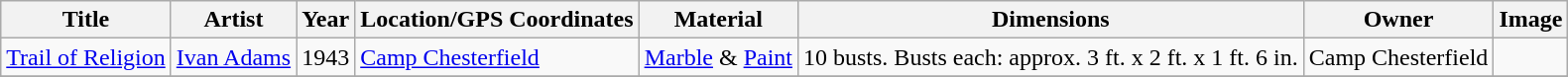<table class="wikitable sortable">
<tr>
<th>Title</th>
<th>Artist</th>
<th>Year</th>
<th>Location/GPS Coordinates</th>
<th>Material</th>
<th>Dimensions</th>
<th>Owner</th>
<th>Image</th>
</tr>
<tr>
<td><a href='#'>Trail of Religion</a></td>
<td><a href='#'>Ivan Adams</a></td>
<td>1943</td>
<td><a href='#'>Camp Chesterfield</a></td>
<td><a href='#'>Marble</a> & <a href='#'>Paint</a></td>
<td>10 busts. Busts each: approx. 3 ft. x 2 ft. x 1 ft. 6 in.</td>
<td>Camp Chesterfield</td>
<td></td>
</tr>
<tr>
</tr>
</table>
